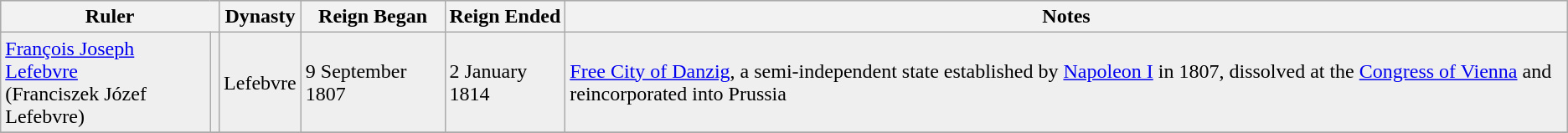<table class="wikitable">
<tr bgcolor=#cccccc>
<th colspan=2>Ruler</th>
<th>Dynasty</th>
<th>Reign Began</th>
<th>Reign Ended</th>
<th>Notes</th>
</tr>
<tr bgcolor=#EFEFEF>
<td><a href='#'>François Joseph Lefebvre</a><br>(Franciszek Józef Lefebvre)</td>
<td></td>
<td>Lefebvre</td>
<td>9 September 1807</td>
<td>2 January 1814</td>
<td><a href='#'>Free City of Danzig</a>, a semi-independent state established by <a href='#'>Napoleon I</a> in 1807, dissolved at the <a href='#'>Congress of Vienna</a> and reincorporated into Prussia</td>
</tr>
<tr>
</tr>
</table>
